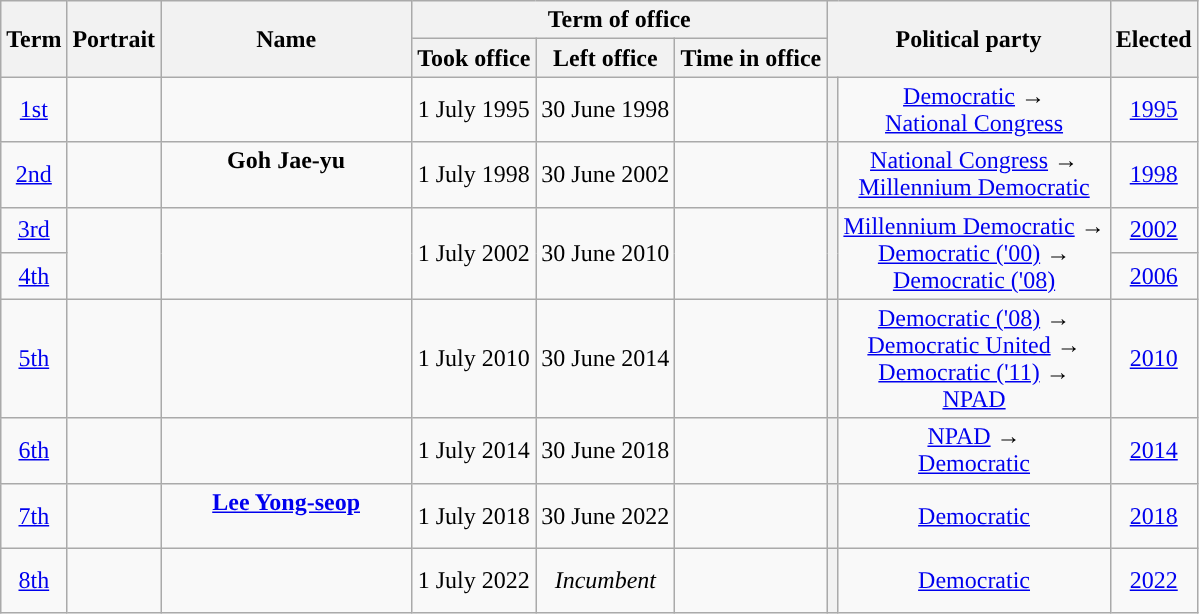<table class="wikitable" style="text-align:center">
<tr>
<th rowspan="2">Term</th>
<th rowspan="2">Portrait</th>
<th rowspan="2" width="160">Name<br></th>
<th colspan="3">Term of office</th>
<th colspan="2" rowspan="2">Political party</th>
<th rowspan="2">Elected</th>
</tr>
<tr>
<th>Took office</th>
<th>Left office</th>
<th>Time in office</th>
</tr>
<tr>
<td><a href='#'>1st</a></td>
<td></td>
<td><strong></strong><br><br></td>
<td>1 July 1995</td>
<td>30 June 1998</td>
<td></td>
<th style="background:"></th>
<td><a href='#'>Democratic</a> →<br><a href='#'>National Congress</a></td>
<td><a href='#'>1995</a></td>
</tr>
<tr>
<td><a href='#'>2nd</a></td>
<td></td>
<td><strong>Goh Jae-yu</strong><br><br></td>
<td>1 July 1998</td>
<td>30 June 2002</td>
<td></td>
<th style="background:"></th>
<td><a href='#'>National Congress</a> →<br><a href='#'>Millennium Democratic</a></td>
<td><a href='#'>1998</a></td>
</tr>
<tr>
<td><a href='#'>3rd</a></td>
<td rowspan="2"></td>
<td rowspan="2"><strong></strong><br><br></td>
<td rowspan="2">1 July 2002</td>
<td rowspan="2">30 June 2010</td>
<td rowspan="2"></td>
<th rowspan="2" style="background:"></th>
<td rowspan="2"><a href='#'>Millennium Democratic</a> →<br><a href='#'>Democratic ('00)</a> →<br><a href='#'>Democratic ('08)</a></td>
<td><a href='#'>2002</a></td>
</tr>
<tr>
<td><a href='#'>4th</a></td>
<td><a href='#'>2006</a></td>
</tr>
<tr>
<td><a href='#'>5th</a></td>
<td></td>
<td><strong></strong><br><br></td>
<td>1 July 2010</td>
<td>30 June 2014</td>
<td></td>
<th style="background:"></th>
<td><a href='#'>Democratic ('08)</a> →<br><a href='#'>Democratic United</a> →<br><a href='#'>Democratic ('11)</a> →<br><a href='#'>NPAD</a></td>
<td><a href='#'>2010</a></td>
</tr>
<tr>
<td><a href='#'>6th</a></td>
<td></td>
<td><strong></strong><br><br></td>
<td>1 July 2014</td>
<td>30 June 2018</td>
<td></td>
<th style="background:"></th>
<td><a href='#'>NPAD</a> →<br><a href='#'>Democratic</a></td>
<td><a href='#'>2014</a></td>
</tr>
<tr>
<td><a href='#'>7th</a></td>
<td></td>
<td><strong><a href='#'>Lee Yong-seop</a></strong><br><br></td>
<td>1 July 2018</td>
<td>30 June 2022</td>
<td></td>
<th style="background:"></th>
<td><a href='#'>Democratic</a></td>
<td><a href='#'>2018</a></td>
</tr>
<tr>
<td><a href='#'>8th</a></td>
<td></td>
<td><strong></strong><br><br></td>
<td>1 July 2022</td>
<td><em>Incumbent</em></td>
<td></td>
<th style="background:"></th>
<td><a href='#'>Democratic</a></td>
<td><a href='#'>2022</a></td>
</tr>
</table>
